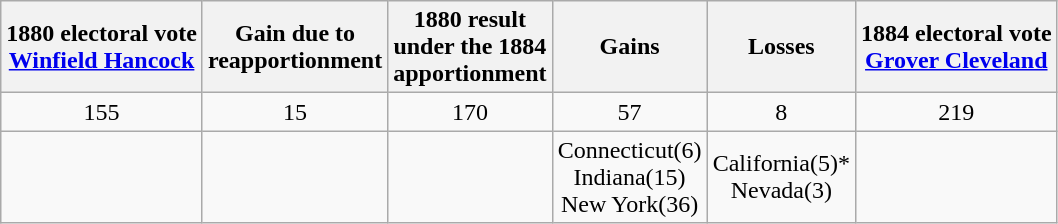<table class="wikitable" style="text-align:center">
<tr>
<th>1880 electoral vote<br><a href='#'>Winfield Hancock</a></th>
<th>Gain due to<br>reapportionment</th>
<th>1880 result<br>under the 1884<br>apportionment</th>
<th>Gains</th>
<th>Losses</th>
<th>1884 electoral vote<br><a href='#'>Grover Cleveland</a></th>
</tr>
<tr>
<td>155</td>
<td> 15</td>
<td>170</td>
<td> 57</td>
<td> 8</td>
<td>219</td>
</tr>
<tr>
<td></td>
<td></td>
<td></td>
<td>Connecticut(6)<br>Indiana(15)<br>New York(36)</td>
<td>California(5)*<br>Nevada(3)</td>
<td></td>
</tr>
</table>
